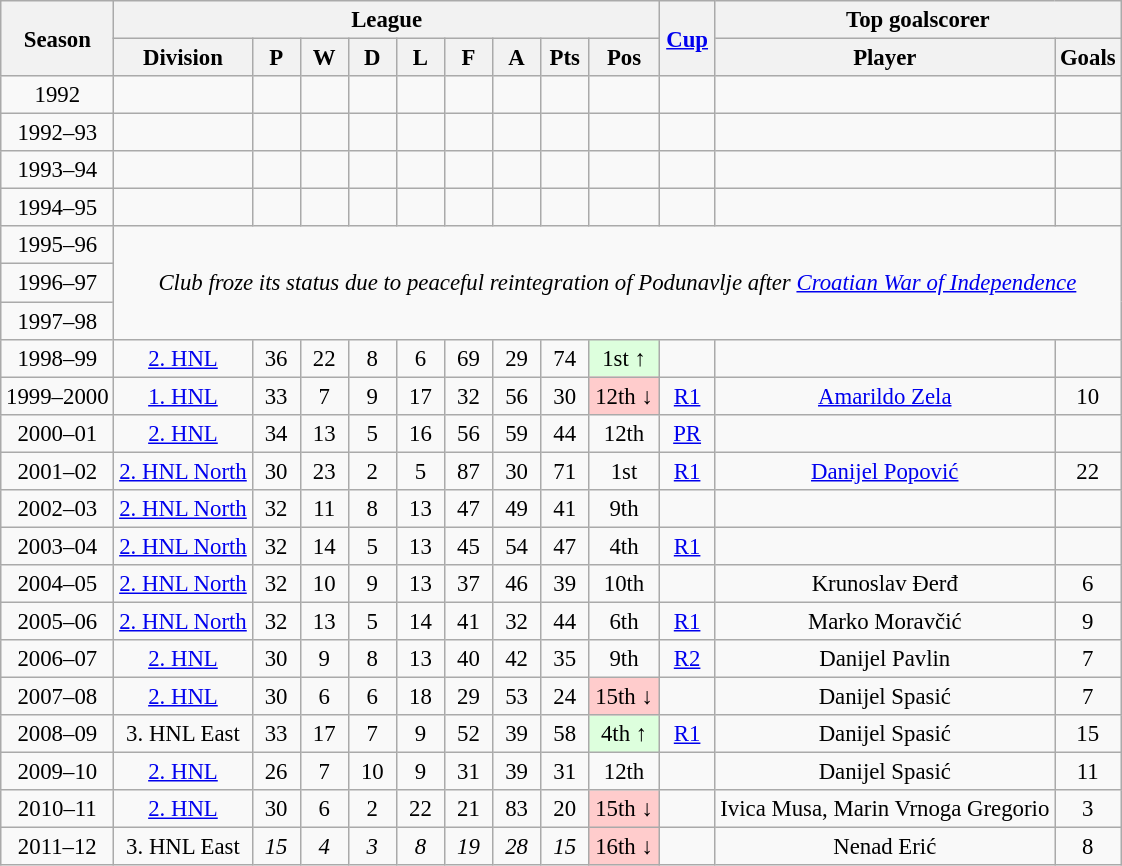<table class="wikitable" style="font-size:95%; text-align: center;">
<tr>
<th rowspan=2>Season</th>
<th colspan=9>League</th>
<th rowspan=2 width="30"><a href='#'>Cup</a></th>
<th colspan=2 width="200">Top goalscorer</th>
</tr>
<tr>
<th>Division</th>
<th width="25">P</th>
<th width="25">W</th>
<th width="25">D</th>
<th width="25">L</th>
<th width="25">F</th>
<th width="25">A</th>
<th width="25">Pts</th>
<th width="40">Pos</th>
<th>Player</th>
<th>Goals</th>
</tr>
<tr>
<td>1992</td>
<td></td>
<td></td>
<td></td>
<td></td>
<td></td>
<td></td>
<td></td>
<td></td>
<td></td>
<td></td>
<td></td>
<td></td>
</tr>
<tr>
<td>1992–93</td>
<td></td>
<td></td>
<td></td>
<td></td>
<td></td>
<td></td>
<td></td>
<td></td>
<td></td>
<td></td>
<td></td>
<td></td>
</tr>
<tr>
<td>1993–94</td>
<td></td>
<td></td>
<td></td>
<td></td>
<td></td>
<td></td>
<td></td>
<td></td>
<td></td>
<td></td>
<td></td>
<td></td>
</tr>
<tr>
<td>1994–95</td>
<td></td>
<td></td>
<td></td>
<td></td>
<td></td>
<td></td>
<td></td>
<td></td>
<td></td>
<td></td>
<td></td>
<td></td>
</tr>
<tr>
<td>1995–96</td>
<td colspan=12 rowspan=3><em>Club froze its status due to peaceful reintegration of Podunavlje after <a href='#'>Croatian War of Independence</a></em></td>
</tr>
<tr>
<td>1996–97</td>
</tr>
<tr>
<td>1997–98</td>
</tr>
<tr>
<td>1998–99</td>
<td><a href='#'>2. HNL</a></td>
<td>36</td>
<td>22</td>
<td>8</td>
<td>6</td>
<td>69</td>
<td>29</td>
<td>74</td>
<td bgcolor="#DDFFDD">1st ↑</td>
<td></td>
<td></td>
<td></td>
</tr>
<tr>
<td>1999–2000</td>
<td><a href='#'>1. HNL</a></td>
<td>33</td>
<td>7</td>
<td>9</td>
<td>17</td>
<td>32</td>
<td>56</td>
<td>30</td>
<td bgcolor="#FFCCCC">12th ↓</td>
<td><a href='#'>R1</a></td>
<td><a href='#'>Amarildo Zela</a></td>
<td>10</td>
</tr>
<tr>
<td>2000–01</td>
<td><a href='#'>2. HNL</a></td>
<td>34</td>
<td>13</td>
<td>5</td>
<td>16</td>
<td>56</td>
<td>59</td>
<td>44</td>
<td>12th</td>
<td><a href='#'>PR</a></td>
<td></td>
<td></td>
</tr>
<tr>
<td>2001–02</td>
<td><a href='#'>2. HNL North</a></td>
<td>30</td>
<td>23</td>
<td>2</td>
<td>5</td>
<td>87</td>
<td>30</td>
<td>71</td>
<td>1st</td>
<td><a href='#'>R1</a></td>
<td><a href='#'>Danijel Popović</a></td>
<td>22</td>
</tr>
<tr>
<td>2002–03</td>
<td><a href='#'>2. HNL North</a></td>
<td>32</td>
<td>11</td>
<td>8</td>
<td>13</td>
<td>47</td>
<td>49</td>
<td>41</td>
<td>9th</td>
<td></td>
<td></td>
<td></td>
</tr>
<tr>
<td>2003–04</td>
<td><a href='#'>2. HNL North</a></td>
<td>32</td>
<td>14</td>
<td>5</td>
<td>13</td>
<td>45</td>
<td>54</td>
<td>47</td>
<td>4th</td>
<td><a href='#'>R1</a></td>
<td></td>
<td></td>
</tr>
<tr>
<td>2004–05</td>
<td><a href='#'>2. HNL North</a></td>
<td>32</td>
<td>10</td>
<td>9</td>
<td>13</td>
<td>37</td>
<td>46</td>
<td>39</td>
<td>10th</td>
<td></td>
<td>Krunoslav Đerđ</td>
<td>6</td>
</tr>
<tr>
<td>2005–06</td>
<td><a href='#'>2. HNL North</a></td>
<td>32</td>
<td>13</td>
<td>5</td>
<td>14</td>
<td>41</td>
<td>32</td>
<td>44</td>
<td>6th</td>
<td><a href='#'>R1</a></td>
<td>Marko Moravčić</td>
<td>9</td>
</tr>
<tr>
<td>2006–07</td>
<td><a href='#'>2. HNL</a></td>
<td>30</td>
<td>9</td>
<td>8</td>
<td>13</td>
<td>40</td>
<td>42</td>
<td>35</td>
<td>9th</td>
<td><a href='#'>R2</a></td>
<td>Danijel Pavlin</td>
<td>7</td>
</tr>
<tr>
<td>2007–08</td>
<td><a href='#'>2. HNL</a></td>
<td>30</td>
<td>6</td>
<td>6</td>
<td>18</td>
<td>29</td>
<td>53</td>
<td>24</td>
<td bgcolor="#FFCCCC">15th ↓</td>
<td></td>
<td>Danijel Spasić</td>
<td>7</td>
</tr>
<tr>
<td>2008–09</td>
<td>3. HNL East</td>
<td>33</td>
<td>17</td>
<td>7</td>
<td>9</td>
<td>52</td>
<td>39</td>
<td>58</td>
<td bgcolor="#DDFFDD">4th ↑</td>
<td><a href='#'>R1</a></td>
<td>Danijel Spasić</td>
<td>15</td>
</tr>
<tr>
<td>2009–10</td>
<td><a href='#'>2. HNL</a></td>
<td>26</td>
<td>7</td>
<td>10</td>
<td>9</td>
<td>31</td>
<td>39</td>
<td>31</td>
<td>12th</td>
<td></td>
<td>Danijel Spasić</td>
<td>11</td>
</tr>
<tr>
<td>2010–11</td>
<td><a href='#'>2. HNL</a></td>
<td>30</td>
<td>6</td>
<td>2</td>
<td>22</td>
<td>21</td>
<td>83</td>
<td>20</td>
<td bgcolor="#FFCCCC">15th ↓</td>
<td></td>
<td>Ivica Musa, Marin Vrnoga Gregorio</td>
<td>3</td>
</tr>
<tr>
<td>2011–12</td>
<td>3. HNL East</td>
<td><em>15</em></td>
<td><em>4</em></td>
<td><em>3</em></td>
<td><em>8</em></td>
<td><em>19</em></td>
<td><em>28</em></td>
<td><em>15</em></td>
<td bgcolor="#FFCCCC">16th ↓</td>
<td></td>
<td>Nenad Erić</td>
<td>8</td>
</tr>
</table>
